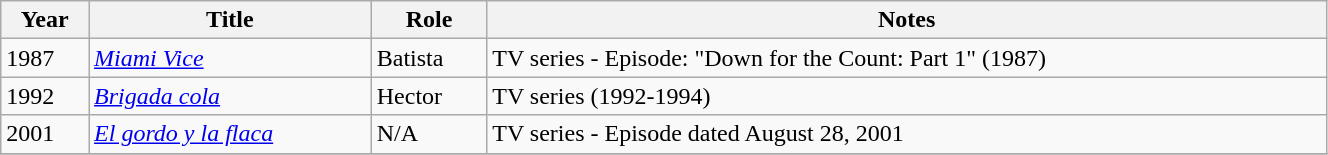<table class="wikitable sortable" width=70%>
<tr>
<th>Year</th>
<th>Title</th>
<th>Role</th>
<th class = "unsortable">Notes</th>
</tr>
<tr>
<td>1987</td>
<td><em><a href='#'>Miami Vice</a></em></td>
<td>Batista</td>
<td>TV series - Episode: "Down for the Count: Part 1" (1987)</td>
</tr>
<tr>
<td>1992</td>
<td><em><a href='#'>Brigada cola</a></em></td>
<td>Hector</td>
<td>TV series (1992-1994)</td>
</tr>
<tr>
<td>2001</td>
<td><em><a href='#'>El gordo y la flaca</a></em></td>
<td>N/A</td>
<td>TV series - Episode dated August 28, 2001</td>
</tr>
<tr>
</tr>
</table>
